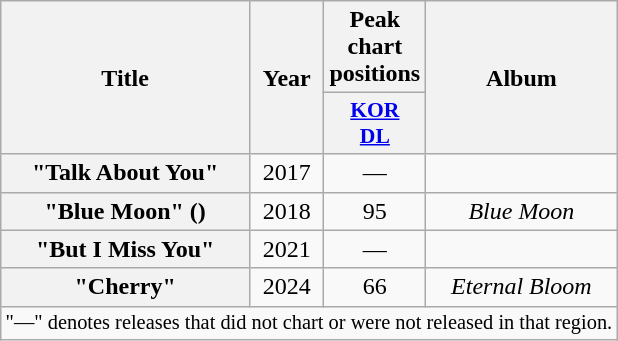<table class="wikitable plainrowheaders" style="text-align:center">
<tr>
<th scope="col" rowspan="2">Title</th>
<th scope="col" rowspan="2">Year</th>
<th scope="col">Peak chart positions</th>
<th scope="col" rowspan="2">Album</th>
</tr>
<tr>
<th scope="col" style="font-size:90%; width:2.75em"><a href='#'>KOR<br>DL</a><br></th>
</tr>
<tr>
<th scope="row">"Talk About You"</th>
<td>2017</td>
<td>—</td>
<td></td>
</tr>
<tr>
<th scope="row">"Blue Moon" ()</th>
<td>2018</td>
<td>95</td>
<td><em>Blue Moon</em></td>
</tr>
<tr>
<th scope="row">"But I Miss You"</th>
<td>2021</td>
<td>—</td>
<td></td>
</tr>
<tr>
<th scope="row">"Cherry"</th>
<td>2024</td>
<td>66</td>
<td><em>Eternal Bloom</em></td>
</tr>
<tr>
<td colspan="4" style="font-size:85%">"—" denotes releases that did not chart or were not released in that region.</td>
</tr>
</table>
